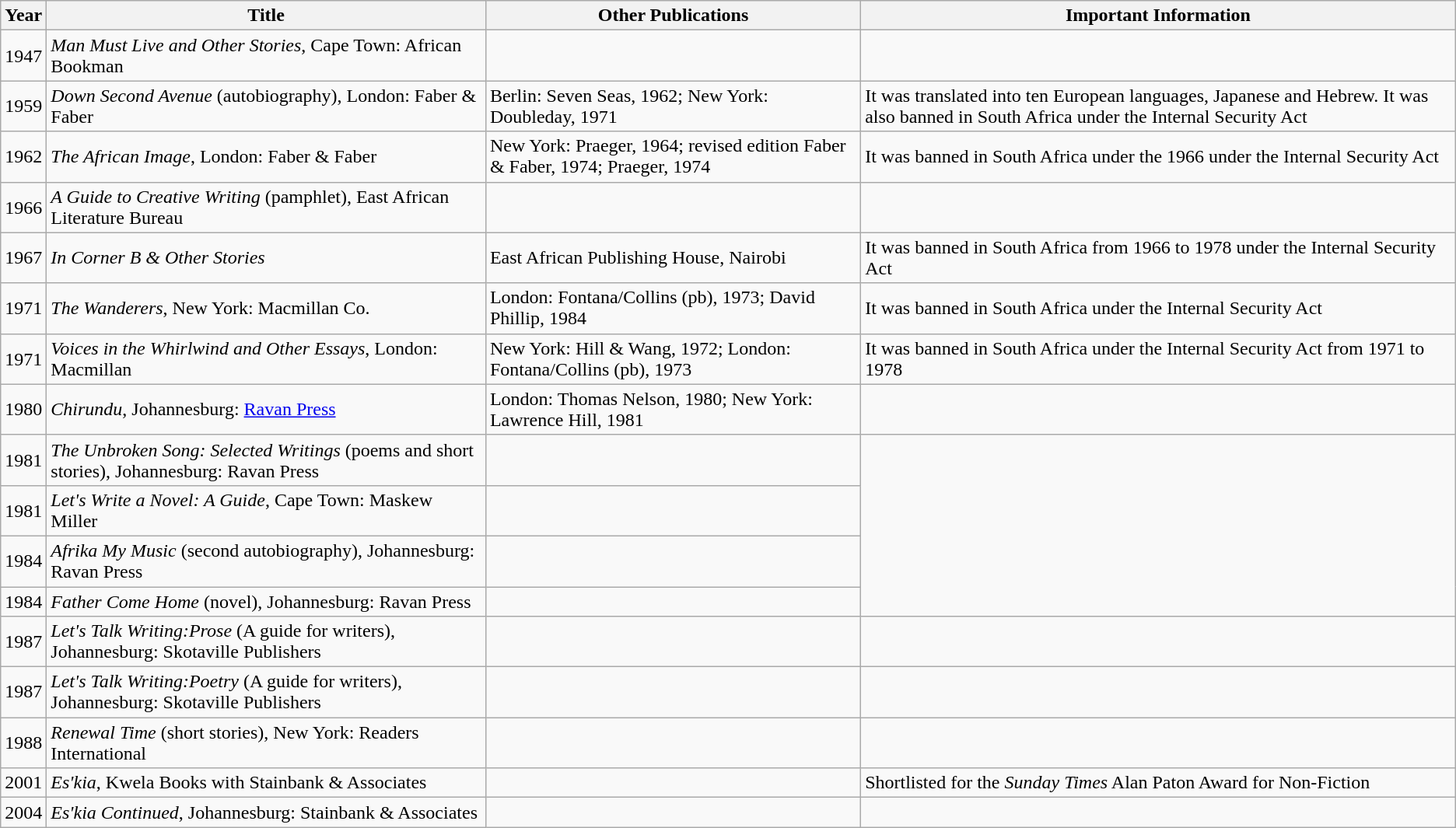<table class="wikitable">
<tr>
<th>Year</th>
<th>Title</th>
<th>Other Publications</th>
<th>Important Information</th>
</tr>
<tr>
<td>1947</td>
<td><em>Man Must Live and Other Stories</em>, Cape Town: African Bookman</td>
<td></td>
</tr>
<tr>
<td>1959</td>
<td><em>Down Second Avenue</em> (autobiography), London: Faber & Faber</td>
<td>Berlin: Seven Seas, 1962; New York: Doubleday, 1971</td>
<td>It was translated into ten European languages, Japanese and Hebrew. It was also banned in South Africa under the Internal Security Act</td>
</tr>
<tr>
<td>1962</td>
<td><em>The African Image</em>, London: Faber & Faber</td>
<td>New York: Praeger, 1964; revised edition Faber & Faber, 1974; Praeger, 1974</td>
<td>It was banned in South Africa under the 1966 under the Internal Security Act</td>
</tr>
<tr>
<td>1966</td>
<td><em>A Guide to Creative Writing</em> (pamphlet), East African Literature Bureau</td>
<td></td>
</tr>
<tr>
<td>1967</td>
<td><em>In Corner B & Other Stories</em></td>
<td>East African Publishing House, Nairobi</td>
<td>It was banned in South Africa from 1966 to 1978 under the Internal Security Act</td>
</tr>
<tr>
<td>1971</td>
<td><em>The Wanderers</em>, New York: Macmillan Co.</td>
<td>London: Fontana/Collins (pb), 1973; David Phillip, 1984</td>
<td>It was banned in South Africa under the Internal Security Act</td>
</tr>
<tr>
<td>1971</td>
<td><em>Voices in the Whirlwind and Other Essays</em>, London: Macmillan</td>
<td>New York: Hill & Wang, 1972; London: Fontana/Collins (pb), 1973</td>
<td>It was banned in South Africa under the Internal Security Act from 1971 to 1978</td>
</tr>
<tr>
<td>1980</td>
<td><em>Chirundu</em>, Johannesburg: <a href='#'>Ravan Press</a></td>
<td>London: Thomas Nelson, 1980; New York: Lawrence Hill, 1981</td>
<td></td>
</tr>
<tr>
<td>1981</td>
<td><em>The Unbroken Song: Selected Writings</em> (poems and short stories), Johannesburg: Ravan Press</td>
<td></td>
</tr>
<tr>
<td>1981</td>
<td><em>Let's Write a Novel: A Guide</em>, Cape Town: Maskew Miller</td>
<td></td>
</tr>
<tr>
<td>1984</td>
<td><em>Afrika My Music</em> (second autobiography), Johannesburg: Ravan Press</td>
<td></td>
</tr>
<tr>
<td>1984</td>
<td><em>Father Come Home</em> (novel), Johannesburg: Ravan Press</td>
<td></td>
</tr>
<tr>
<td>1987</td>
<td><em>Let's Talk Writing:Prose</em> (A guide for writers), Johannesburg: Skotaville Publishers</td>
<td></td>
<td></td>
</tr>
<tr>
<td>1987</td>
<td><em>Let's Talk Writing:Poetry</em> (A guide for writers), Johannesburg: Skotaville Publishers</td>
<td></td>
<td></td>
</tr>
<tr>
<td>1988</td>
<td><em>Renewal Time</em> (short stories), New York: Readers International</td>
<td></td>
</tr>
<tr>
<td>2001</td>
<td><em>Es'kia</em>, Kwela Books with Stainbank & Associates</td>
<td></td>
<td>Shortlisted for the <em>Sunday Times</em> Alan Paton Award for Non-Fiction</td>
</tr>
<tr>
<td>2004</td>
<td><em>Es'kia Continued</em>, Johannesburg: Stainbank & Associates</td>
<td></td>
<td></td>
</tr>
</table>
